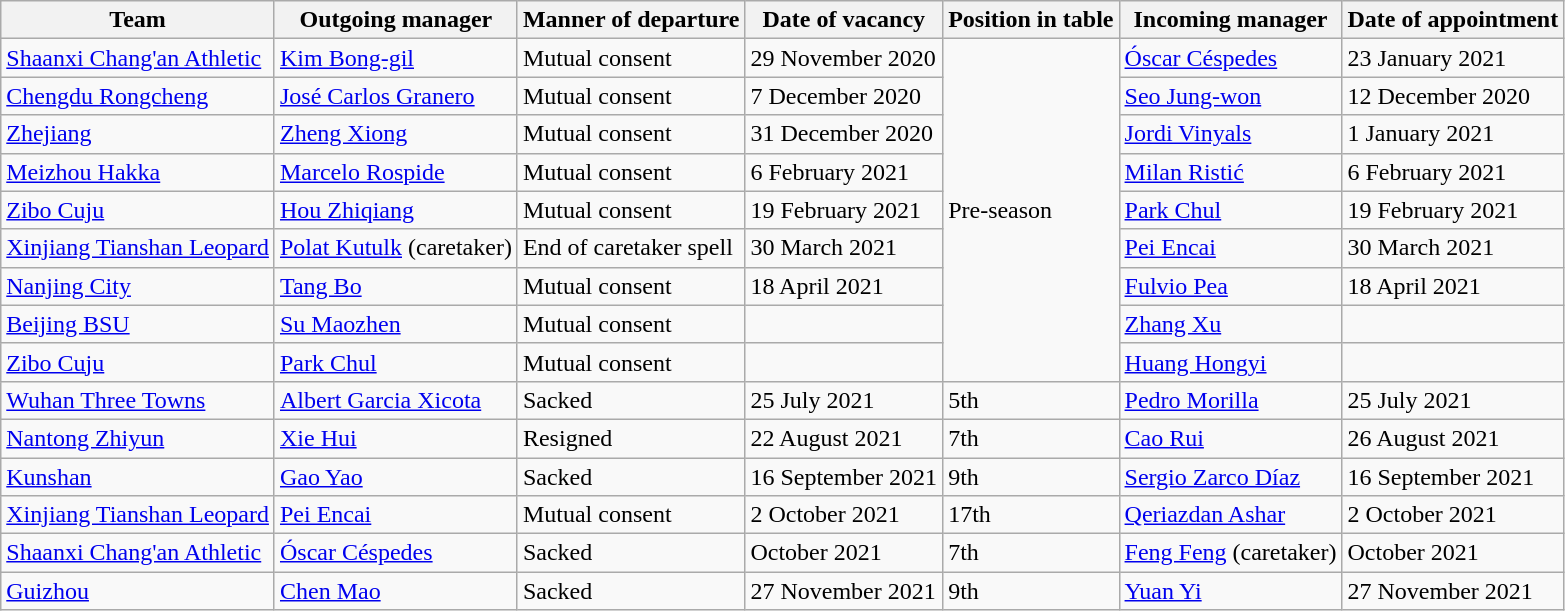<table class="wikitable">
<tr>
<th>Team</th>
<th>Outgoing manager</th>
<th>Manner of departure</th>
<th>Date of vacancy</th>
<th>Position in table</th>
<th>Incoming manager</th>
<th>Date of appointment</th>
</tr>
<tr>
<td><a href='#'>Shaanxi Chang'an Athletic</a></td>
<td> <a href='#'>Kim Bong-gil</a></td>
<td>Mutual consent</td>
<td>29 November 2020</td>
<td rowspan=9>Pre-season</td>
<td> <a href='#'>Óscar Céspedes</a></td>
<td>23 January 2021</td>
</tr>
<tr>
<td><a href='#'>Chengdu Rongcheng</a></td>
<td> <a href='#'>José Carlos Granero</a></td>
<td>Mutual consent</td>
<td>7 December 2020</td>
<td> <a href='#'>Seo Jung-won</a></td>
<td>12 December 2020</td>
</tr>
<tr>
<td><a href='#'>Zhejiang</a></td>
<td> <a href='#'>Zheng Xiong</a></td>
<td>Mutual consent</td>
<td>31 December 2020</td>
<td> <a href='#'>Jordi Vinyals</a></td>
<td>1 January 2021</td>
</tr>
<tr>
<td><a href='#'>Meizhou Hakka</a></td>
<td> <a href='#'>Marcelo Rospide</a></td>
<td>Mutual consent</td>
<td>6 February 2021</td>
<td> <a href='#'>Milan Ristić</a></td>
<td>6 February 2021</td>
</tr>
<tr>
<td><a href='#'>Zibo Cuju</a></td>
<td> <a href='#'>Hou Zhiqiang</a></td>
<td>Mutual consent</td>
<td>19 February 2021</td>
<td> <a href='#'>Park Chul</a></td>
<td>19 February 2021</td>
</tr>
<tr>
<td><a href='#'>Xinjiang Tianshan Leopard</a></td>
<td> <a href='#'>Polat Kutulk</a> (caretaker)</td>
<td>End of caretaker spell</td>
<td>30 March 2021</td>
<td> <a href='#'>Pei Encai</a></td>
<td>30 March 2021</td>
</tr>
<tr>
<td><a href='#'>Nanjing City</a></td>
<td> <a href='#'>Tang Bo</a></td>
<td>Mutual consent</td>
<td>18 April 2021</td>
<td> <a href='#'>Fulvio Pea</a></td>
<td>18 April 2021</td>
</tr>
<tr>
<td><a href='#'>Beijing BSU</a></td>
<td> <a href='#'>Su Maozhen</a></td>
<td>Mutual consent</td>
<td></td>
<td> <a href='#'>Zhang Xu</a></td>
<td></td>
</tr>
<tr>
<td><a href='#'>Zibo Cuju</a></td>
<td> <a href='#'>Park Chul</a></td>
<td>Mutual consent</td>
<td></td>
<td> <a href='#'>Huang Hongyi</a></td>
<td></td>
</tr>
<tr>
<td><a href='#'>Wuhan Three Towns</a></td>
<td> <a href='#'>Albert Garcia Xicota</a></td>
<td>Sacked</td>
<td>25 July 2021</td>
<td>5th</td>
<td> <a href='#'>Pedro Morilla</a></td>
<td>25 July 2021</td>
</tr>
<tr>
<td><a href='#'>Nantong Zhiyun</a></td>
<td> <a href='#'>Xie Hui</a></td>
<td>Resigned</td>
<td>22 August 2021</td>
<td>7th</td>
<td> <a href='#'>Cao Rui</a></td>
<td>26 August 2021</td>
</tr>
<tr>
<td><a href='#'>Kunshan</a></td>
<td> <a href='#'>Gao Yao</a></td>
<td>Sacked</td>
<td>16 September 2021</td>
<td>9th</td>
<td> <a href='#'>Sergio Zarco Díaz</a></td>
<td>16 September 2021</td>
</tr>
<tr>
<td><a href='#'>Xinjiang Tianshan Leopard</a></td>
<td> <a href='#'>Pei Encai</a></td>
<td>Mutual consent</td>
<td>2 October 2021</td>
<td>17th</td>
<td> <a href='#'>Qeriazdan Ashar</a></td>
<td>2 October 2021</td>
</tr>
<tr>
<td><a href='#'>Shaanxi Chang'an Athletic</a></td>
<td> <a href='#'>Óscar Céspedes</a></td>
<td>Sacked</td>
<td>October 2021</td>
<td>7th</td>
<td> <a href='#'>Feng Feng</a> (caretaker)</td>
<td>October 2021</td>
</tr>
<tr>
<td><a href='#'>Guizhou</a></td>
<td> <a href='#'>Chen Mao</a></td>
<td>Sacked</td>
<td>27 November 2021</td>
<td>9th</td>
<td> <a href='#'>Yuan Yi</a></td>
<td>27 November 2021</td>
</tr>
</table>
